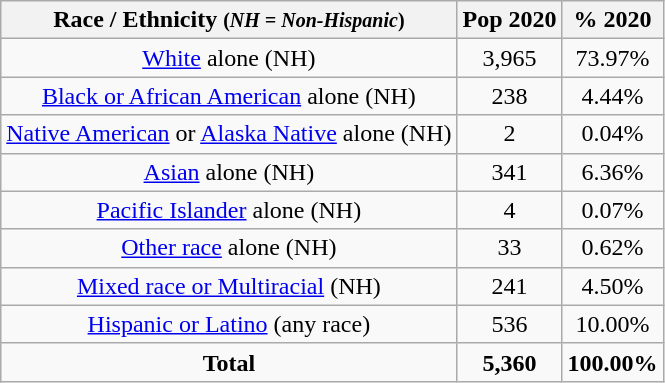<table class="wikitable" style="text-align:center;">
<tr>
<th>Race / Ethnicity <small>(<em>NH = Non-Hispanic</em>)</small></th>
<th>Pop 2020</th>
<th>% 2020</th>
</tr>
<tr>
<td><a href='#'>White</a> alone (NH)</td>
<td>3,965</td>
<td>73.97%</td>
</tr>
<tr>
<td><a href='#'>Black or African American</a> alone (NH)</td>
<td>238</td>
<td>4.44%</td>
</tr>
<tr>
<td><a href='#'>Native American</a> or <a href='#'>Alaska Native</a> alone (NH)</td>
<td>2</td>
<td>0.04%</td>
</tr>
<tr>
<td><a href='#'>Asian</a> alone (NH)</td>
<td>341</td>
<td>6.36%</td>
</tr>
<tr>
<td><a href='#'>Pacific Islander</a> alone (NH)</td>
<td>4</td>
<td>0.07%</td>
</tr>
<tr>
<td><a href='#'>Other race</a> alone (NH)</td>
<td>33</td>
<td>0.62%</td>
</tr>
<tr>
<td><a href='#'>Mixed race or Multiracial</a> (NH)</td>
<td>241</td>
<td>4.50%</td>
</tr>
<tr>
<td><a href='#'>Hispanic or Latino</a> (any race)</td>
<td>536</td>
<td>10.00%</td>
</tr>
<tr>
<td><strong>Total</strong></td>
<td><strong>5,360</strong></td>
<td><strong>100.00%</strong></td>
</tr>
</table>
